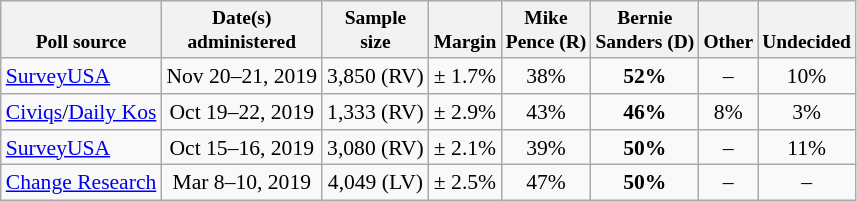<table class="wikitable sortable" style="font-size:90%;text-align:center;">
<tr valign=bottom style="font-size:90%;">
<th>Poll source</th>
<th>Date(s)<br>administered</th>
<th>Sample<br>size</th>
<th>Margin<br></th>
<th>Mike<br>Pence (R)</th>
<th>Bernie<br>Sanders (D)</th>
<th>Other</th>
<th>Undecided</th>
</tr>
<tr>
<td style="text-align:left;"><a href='#'>SurveyUSA</a></td>
<td>Nov 20–21, 2019</td>
<td>3,850 (RV)</td>
<td>± 1.7%</td>
<td>38%</td>
<td><strong>52%</strong></td>
<td>–</td>
<td>10%</td>
</tr>
<tr>
<td style="text-align:left;"><a href='#'>Civiqs</a>/<a href='#'>Daily Kos</a></td>
<td>Oct 19–22, 2019</td>
<td>1,333 (RV)</td>
<td>± 2.9%</td>
<td>43%</td>
<td><strong>46%</strong></td>
<td>8%</td>
<td>3%</td>
</tr>
<tr>
<td style="text-align:left;"><a href='#'>SurveyUSA</a></td>
<td>Oct 15–16, 2019</td>
<td>3,080 (RV)</td>
<td>± 2.1%</td>
<td>39%</td>
<td><strong>50%</strong></td>
<td>–</td>
<td>11%</td>
</tr>
<tr>
<td style="text-align:left;"><a href='#'>Change Research</a></td>
<td>Mar 8–10, 2019</td>
<td>4,049 (LV)</td>
<td>± 2.5%</td>
<td>47%</td>
<td><strong>50%</strong></td>
<td>–</td>
<td>–</td>
</tr>
</table>
